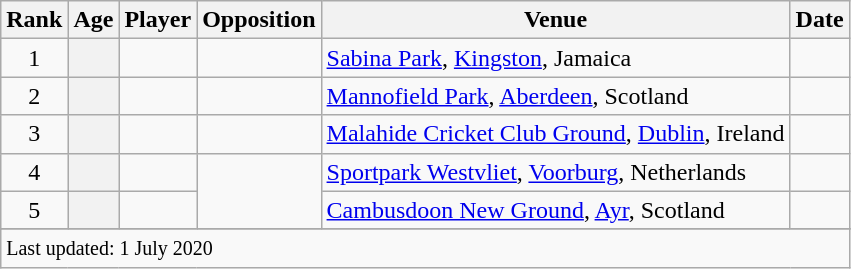<table class="wikitable plainrowheaders sortable">
<tr>
<th scope=col>Rank</th>
<th scope=col>Age</th>
<th scope=col>Player</th>
<th scope=col>Opposition</th>
<th scope=col>Venue</th>
<th scope=col>Date</th>
</tr>
<tr>
<td align=center>1</td>
<th scope=row style=text-align:center;></th>
<td></td>
<td></td>
<td><a href='#'>Sabina Park</a>, <a href='#'>Kingston</a>, Jamaica</td>
<td></td>
</tr>
<tr>
<td align=center>2</td>
<th scope=row style=text-align:center;></th>
<td></td>
<td></td>
<td><a href='#'>Mannofield Park</a>, <a href='#'>Aberdeen</a>, Scotland</td>
<td></td>
</tr>
<tr>
<td align=center>3</td>
<th scope=row style=text-align:center;></th>
<td></td>
<td></td>
<td><a href='#'>Malahide Cricket Club Ground</a>, <a href='#'>Dublin</a>, Ireland</td>
<td></td>
</tr>
<tr>
<td align=center>4</td>
<th scope=row style=text-align:center;></th>
<td></td>
<td rowspan=2></td>
<td><a href='#'>Sportpark Westvliet</a>, <a href='#'>Voorburg</a>, Netherlands</td>
<td></td>
</tr>
<tr>
<td align=center>5</td>
<th scope=row style=text-align:center;></th>
<td></td>
<td><a href='#'>Cambusdoon New Ground</a>, <a href='#'>Ayr</a>, Scotland</td>
<td></td>
</tr>
<tr>
</tr>
<tr class=sortbottom>
<td colspan=7><small>Last updated: 1 July 2020</small></td>
</tr>
</table>
